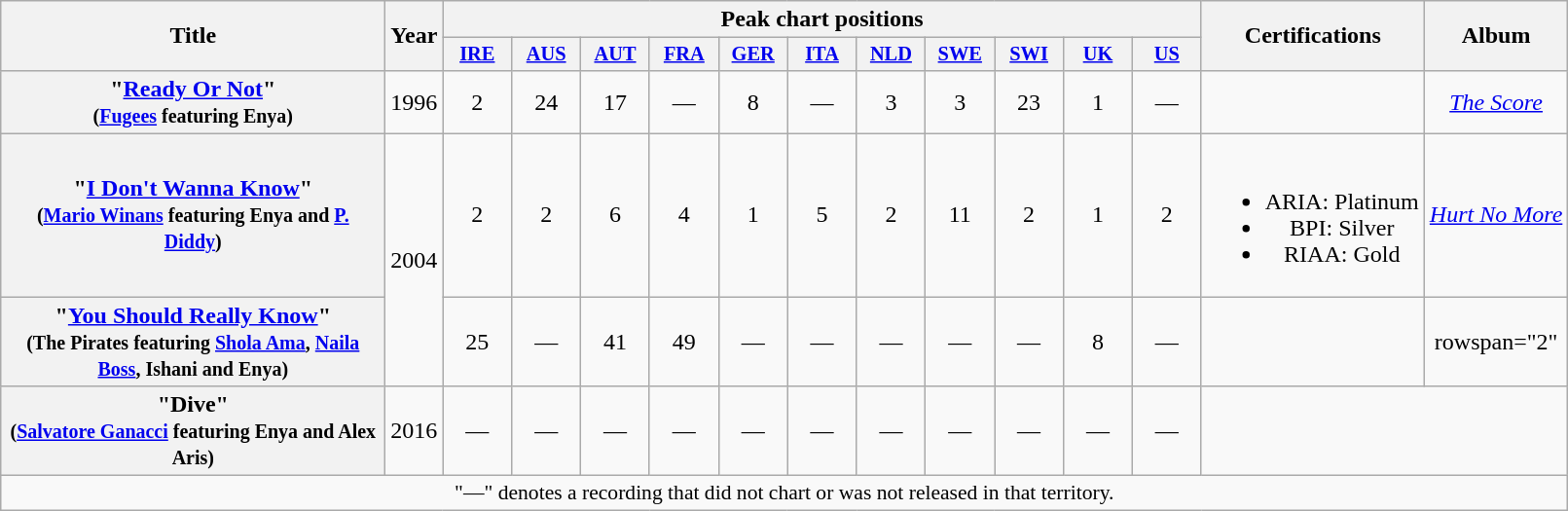<table class="wikitable plainrowheaders" style="text-align:center;">
<tr>
<th scope="col" rowspan="2" style="width:16em;">Title</th>
<th scope="col" rowspan="2">Year</th>
<th scope="col" colspan="11">Peak chart positions</th>
<th scope="col" rowspan="2">Certifications</th>
<th scope="col" rowspan="2">Album</th>
</tr>
<tr>
<th style="width:3em;font-size:85%"><a href='#'>IRE</a><br></th>
<th style="width:3em;font-size:85%"><a href='#'>AUS</a><br></th>
<th style="width:3em;font-size:85%"><a href='#'>AUT</a><br></th>
<th style="width:3em;font-size:85%"><a href='#'>FRA</a><br></th>
<th style="width:3em;font-size:85%"><a href='#'>GER</a><br></th>
<th style="width:3em;font-size:85%;"><a href='#'>ITA</a><br></th>
<th style="width:3em;font-size:85%"><a href='#'>NLD</a><br></th>
<th style="width:3em;font-size:85%"><a href='#'>SWE</a><br></th>
<th style="width:3em;font-size:85%"><a href='#'>SWI</a><br></th>
<th style="width:3em;font-size:85%"><a href='#'>UK</a><br></th>
<th style="width:3em;font-size:85%"><a href='#'>US</a><br></th>
</tr>
<tr>
<th scope="row" align="left">"<a href='#'>Ready Or Not</a>"<br><small>(<a href='#'>Fugees</a> featuring Enya)</small></th>
<td rowspan="1">1996</td>
<td>2</td>
<td>24</td>
<td>17</td>
<td>—</td>
<td>8</td>
<td>—</td>
<td>3</td>
<td>3</td>
<td>23</td>
<td>1</td>
<td>—</td>
<td></td>
<td><em><a href='#'>The Score</a></em></td>
</tr>
<tr>
<th scope="row" align="left">"<a href='#'>I Don't Wanna Know</a>"<br><small>(<a href='#'>Mario Winans</a> featuring Enya and <a href='#'>P. Diddy</a>)</small></th>
<td rowspan="2">2004</td>
<td>2</td>
<td>2</td>
<td>6</td>
<td>4</td>
<td>1</td>
<td>5</td>
<td>2</td>
<td>11</td>
<td>2</td>
<td>1</td>
<td>2</td>
<td><br><ul><li>ARIA: Platinum</li><li>BPI: Silver</li><li>RIAA: Gold</li></ul></td>
<td><em><a href='#'>Hurt No More</a></em></td>
</tr>
<tr>
<th scope="row" align="left">"<a href='#'>You Should Really Know</a>"<br><small>(The Pirates featuring <a href='#'>Shola Ama</a>, <a href='#'>Naila Boss</a>, Ishani and Enya)</small></th>
<td>25</td>
<td>—</td>
<td>41</td>
<td>49</td>
<td>—</td>
<td>—</td>
<td>—</td>
<td>—</td>
<td>—</td>
<td>8</td>
<td>—</td>
<td></td>
<td>rowspan="2" </td>
</tr>
<tr>
<th scope="row" align="left">"Dive"<br><small>(<a href='#'>Salvatore Ganacci</a> featuring Enya and Alex Aris)</small></th>
<td>2016</td>
<td>—</td>
<td>—</td>
<td>—</td>
<td>—</td>
<td>—</td>
<td>—</td>
<td>—</td>
<td>—</td>
<td>—</td>
<td>—</td>
<td>—</td>
</tr>
<tr>
<td colspan="16" style="font-size:90%">"—" denotes a recording that did not chart or was not released in that territory.</td>
</tr>
</table>
